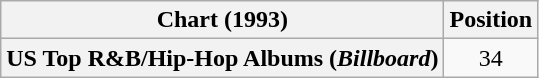<table class="wikitable plainrowheaders" style="text-align:center">
<tr>
<th scope="col">Chart (1993)</th>
<th scope="col">Position</th>
</tr>
<tr>
<th scope="row">US Top R&B/Hip-Hop Albums (<em>Billboard</em>)</th>
<td>34</td>
</tr>
</table>
